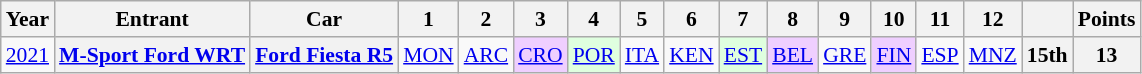<table class="wikitable" style="text-align:center; font-size:90%">
<tr>
<th>Year</th>
<th>Entrant</th>
<th>Car</th>
<th>1</th>
<th>2</th>
<th>3</th>
<th>4</th>
<th>5</th>
<th>6</th>
<th>7</th>
<th>8</th>
<th>9</th>
<th>10</th>
<th>11</th>
<th>12</th>
<th></th>
<th>Points</th>
</tr>
<tr>
<td><a href='#'>2021</a></td>
<th><a href='#'>M-Sport Ford WRT</a></th>
<th><a href='#'>Ford Fiesta R5</a></th>
<td><a href='#'>MON</a></td>
<td><a href='#'>ARC</a></td>
<td style="background:#EFCFFF;"><a href='#'>CRO</a><br></td>
<td style="background:#dfffdf;"><a href='#'>POR</a><br></td>
<td><a href='#'>ITA</a></td>
<td><a href='#'>KEN</a></td>
<td style="background:#dfffdf;"><a href='#'>EST</a><br></td>
<td style="background:#EFCFFF;"><a href='#'>BEL</a><br></td>
<td><a href='#'>GRE</a></td>
<td style="background:#EFCFFF;"><a href='#'>FIN</a><br></td>
<td><a href='#'>ESP</a></td>
<td><a href='#'>MNZ</a></td>
<th>15th</th>
<th>13</th>
</tr>
</table>
